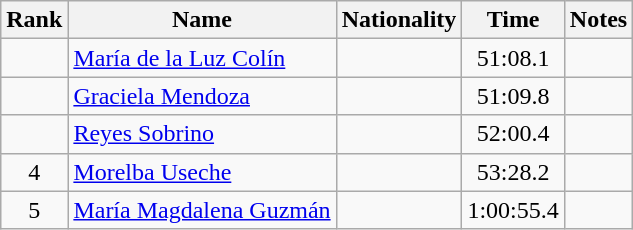<table class="wikitable sortable" style="text-align:center">
<tr>
<th>Rank</th>
<th>Name</th>
<th>Nationality</th>
<th>Time</th>
<th>Notes</th>
</tr>
<tr>
<td align=center></td>
<td align=left><a href='#'>María de la Luz Colín</a></td>
<td align=left></td>
<td>51:08.1</td>
<td></td>
</tr>
<tr>
<td align=center></td>
<td align=left><a href='#'>Graciela Mendoza</a></td>
<td align=left></td>
<td>51:09.8</td>
<td></td>
</tr>
<tr>
<td align=center></td>
<td align=left><a href='#'>Reyes Sobrino</a></td>
<td align=left></td>
<td>52:00.4</td>
<td></td>
</tr>
<tr>
<td align=center>4</td>
<td align=left><a href='#'>Morelba Useche</a></td>
<td align=left></td>
<td>53:28.2</td>
<td></td>
</tr>
<tr>
<td align=center>5</td>
<td align=left><a href='#'>María Magdalena Guzmán</a></td>
<td align=left></td>
<td>1:00:55.4</td>
<td></td>
</tr>
</table>
